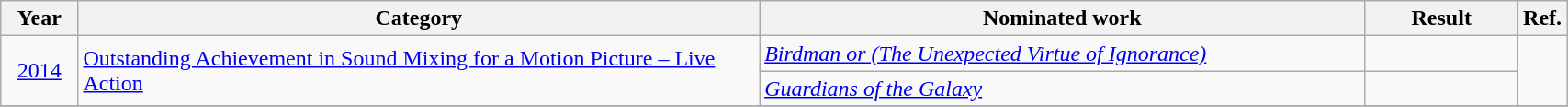<table class="wikitable" style="width:90%;">
<tr>
<th width=5%>Year</th>
<th style="width:45%;">Category</th>
<th style="width:40%;">Nominated work</th>
<th style="width:10%;">Result</th>
<th style="width:5%;">Ref.</th>
</tr>
<tr>
<td rowspan="2" style="text-align:center;"><a href='#'>2014</a></td>
<td rowspan="2"><a href='#'>Outstanding Achievement in Sound Mixing for a Motion Picture – Live Action</a></td>
<td><em><a href='#'>Birdman or (The Unexpected Virtue of Ignorance)</a></em></td>
<td></td>
<td rowspan="2"><br></td>
</tr>
<tr>
<td><em><a href='#'>Guardians of the Galaxy</a></em></td>
<td></td>
</tr>
<tr>
</tr>
</table>
